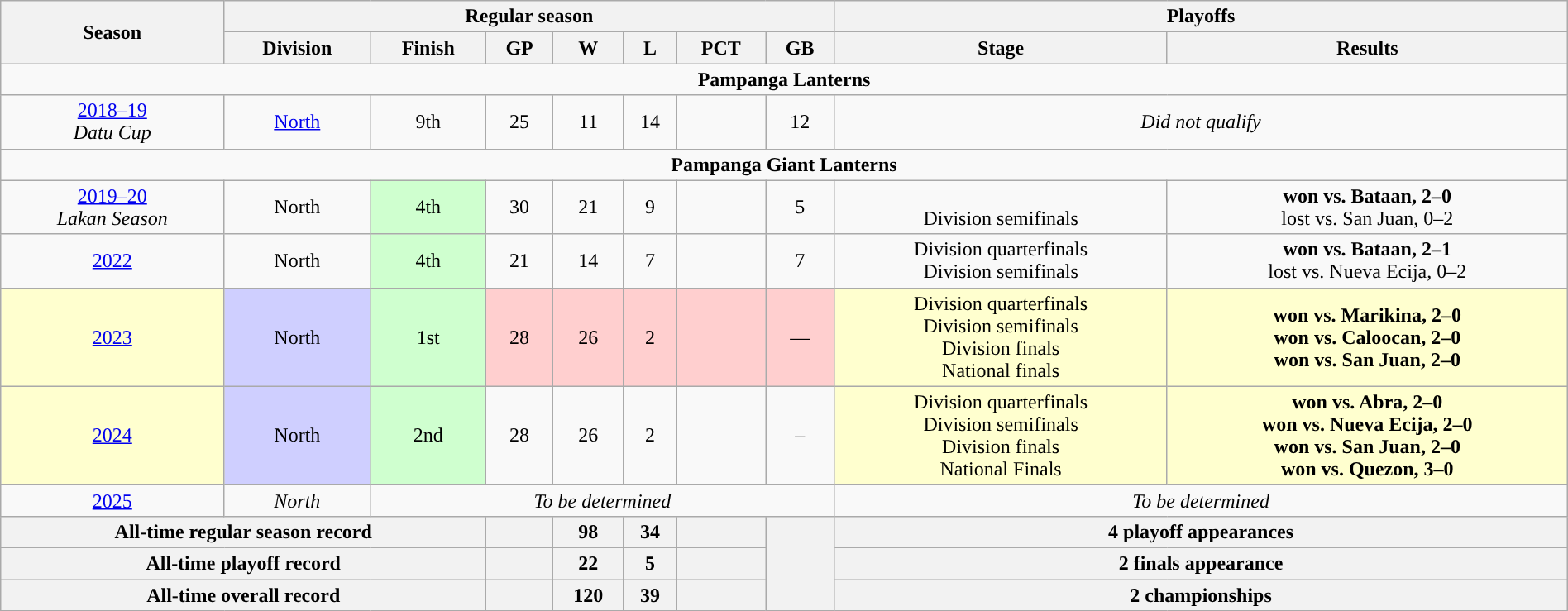<table class=wikitable style="width:100%; text-align:center">
<tr>
<th rowspan="2">Season</th>
<th colspan="7">Regular season</th>
<th colspan="2">Playoffs</th>
</tr>
<tr>
<th>Division</th>
<th>Finish</th>
<th>GP</th>
<th>W</th>
<th>L</th>
<th>PCT</th>
<th>GB</th>
<th>Stage</th>
<th>Results</th>
</tr>
<tr>
<td colspan=10><span><strong>Pampanga Lanterns</strong></span></td>
</tr>
<tr>
<td><a href='#'>2018–19</a> <br> <em>Datu Cup</em></td>
<td><a href='#'>North</a></td>
<td>9th</td>
<td>25</td>
<td>11</td>
<td>14</td>
<td></td>
<td>12</td>
<td colspan=2><em>Did not qualify</em></td>
</tr>
<tr>
<td colspan=10><span><strong>Pampanga Giant Lanterns</strong></span></td>
</tr>
<tr>
<td><a href='#'>2019–20</a> <br> <em>Lakan Season</em></td>
<td>North</td>
<td bgcolor="CFFFCF">4th</td>
<td>30</td>
<td>21</td>
<td>9</td>
<td></td>
<td>5</td>
<td><br>Division semifinals</td>
<td><strong>won vs. Bataan, 2–0</strong><br>lost vs. San Juan, 0–2</td>
</tr>
<tr>
<td><a href='#'>2022</a></td>
<td>North</td>
<td bgcolor="CFFFCF">4th</td>
<td>21</td>
<td>14</td>
<td>7</td>
<td></td>
<td>7</td>
<td>Division quarterfinals<br>Division semifinals</td>
<td><strong>won vs. Bataan, 2–1</strong><br>lost vs. Nueva Ecija, 0–2</td>
</tr>
<tr>
<td bgcolor="FFFFCF"><a href='#'>2023</a></td>
<td bgcolor="CFCFFF">North</td>
<td bgcolor="CFFFCF">1st</td>
<td bgcolor="FFCFCF">28</td>
<td bgcolor="FFCFCF">26</td>
<td bgcolor="FFCFCF">2</td>
<td bgcolor="FFCFCF"></td>
<td bgcolor="FFCFCF">—</td>
<td bgcolor="FFFFCF">Division quarterfinals<br>Division semifinals<br>Division finals<br>National finals</td>
<td bgcolor="FFFFCF"><strong>won vs. Marikina, 2–0</strong><br><strong>won vs. Caloocan, 2–0</strong><br><strong>won vs. San Juan, 2–0</strong><br></td>
</tr>
<tr>
<td bgcolor="FFFFCF"><a href='#'>2024</a></td>
<td bgcolor="CFCFFF">North</td>
<td bgcolor="CFFFCF">2nd</td>
<td>28</td>
<td>26</td>
<td>2</td>
<td></td>
<td>–</td>
<td bgcolor="FFFFCF">Division quarterfinals<br>Division semifinals<br>Division finals<br>National Finals</td>
<td bgcolor="FFFFCF"><strong>won vs. Abra, 2–0</strong><br><strong>won vs. Nueva Ecija, 2–0</strong><br><strong>won vs. San Juan, 2–0</strong><br><strong>won vs. Quezon, 3–0</strong></td>
</tr>
<tr>
<td><a href='#'>2025</a></td>
<td><em>North</em></td>
<td colspan="6"><em>To be determined</em></td>
<td colspan=2><em>To be determined</em></td>
</tr>
<tr>
<th colspan="3">All-time regular season record</th>
<th></th>
<th>98</th>
<th>34</th>
<th></th>
<th rowspan="3"></th>
<th colspan="2">4 playoff appearances</th>
</tr>
<tr>
<th colspan="3">All-time playoff record</th>
<th></th>
<th>22</th>
<th>5</th>
<th></th>
<th colspan="2">2 finals appearance</th>
</tr>
<tr>
<th colspan="3">All-time overall record</th>
<th></th>
<th>120</th>
<th>39</th>
<th></th>
<th colspan="2">2 championships</th>
</tr>
</table>
